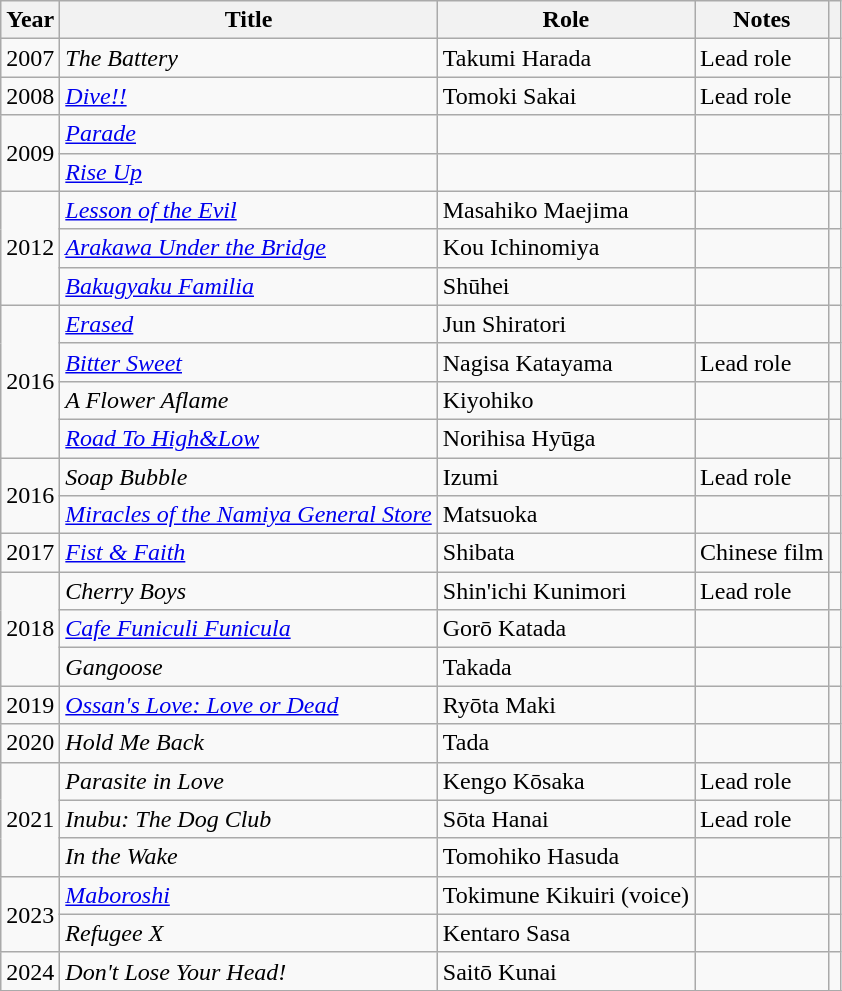<table class="wikitable sortable">
<tr>
<th>Year</th>
<th>Title</th>
<th>Role</th>
<th class="unsortable">Notes</th>
<th class="unsortable"></th>
</tr>
<tr>
<td>2007</td>
<td><em>The Battery</em></td>
<td>Takumi Harada</td>
<td>Lead role</td>
<td></td>
</tr>
<tr>
<td>2008</td>
<td><em><a href='#'>Dive!!</a></em></td>
<td>Tomoki Sakai</td>
<td>Lead role</td>
<td></td>
</tr>
<tr>
<td rowspan="2">2009</td>
<td><em><a href='#'>Parade</a></em></td>
<td></td>
<td></td>
<td></td>
</tr>
<tr>
<td><a href='#'><em>Rise Up</em></a></td>
<td></td>
<td></td>
<td></td>
</tr>
<tr>
<td rowspan=3>2012</td>
<td><em><a href='#'>Lesson of the Evil</a></em></td>
<td>Masahiko Maejima</td>
<td></td>
<td></td>
</tr>
<tr>
<td><em><a href='#'>Arakawa Under the Bridge</a></em></td>
<td>Kou Ichinomiya</td>
<td></td>
<td></td>
</tr>
<tr>
<td><em><a href='#'>Bakugyaku Familia</a></em></td>
<td>Shūhei</td>
<td></td>
<td></td>
</tr>
<tr>
<td rowspan="4">2016</td>
<td><em><a href='#'>Erased</a></em></td>
<td>Jun Shiratori</td>
<td></td>
<td></td>
</tr>
<tr>
<td><em><a href='#'>Bitter Sweet</a></em></td>
<td>Nagisa Katayama</td>
<td>Lead role</td>
<td></td>
</tr>
<tr>
<td><em>A Flower Aflame</em></td>
<td>Kiyohiko</td>
<td></td>
<td></td>
</tr>
<tr>
<td><em><a href='#'>Road To High&Low</a></em></td>
<td>Norihisa Hyūga</td>
<td></td>
<td></td>
</tr>
<tr>
<td rowspan=2>2016</td>
<td><em>Soap Bubble</em></td>
<td>Izumi</td>
<td>Lead role</td>
<td></td>
</tr>
<tr>
<td><em><a href='#'>Miracles of the Namiya General Store</a></em></td>
<td>Matsuoka</td>
<td></td>
<td></td>
</tr>
<tr>
<td>2017</td>
<td><em><a href='#'>Fist & Faith</a></em></td>
<td>Shibata</td>
<td>Chinese film</td>
<td></td>
</tr>
<tr>
<td rowspan=3>2018</td>
<td><em>Cherry Boys</em></td>
<td>Shin'ichi Kunimori</td>
<td>Lead role</td>
<td></td>
</tr>
<tr>
<td><em><a href='#'>Cafe Funiculi Funicula</a></em></td>
<td>Gorō Katada</td>
<td></td>
<td></td>
</tr>
<tr>
<td><em>Gangoose</em></td>
<td>Takada</td>
<td></td>
<td></td>
</tr>
<tr>
<td>2019</td>
<td><em><a href='#'>Ossan's Love: Love or Dead</a></em></td>
<td>Ryōta Maki</td>
<td></td>
<td></td>
</tr>
<tr>
<td>2020</td>
<td><em>Hold Me Back</em></td>
<td>Tada</td>
<td></td>
<td></td>
</tr>
<tr>
<td rowspan=3>2021</td>
<td><em>Parasite in Love</em></td>
<td>Kengo Kōsaka</td>
<td>Lead role</td>
<td></td>
</tr>
<tr>
<td><em>Inubu: The Dog Club</em></td>
<td>Sōta Hanai</td>
<td>Lead role</td>
<td></td>
</tr>
<tr>
<td><em>In the Wake</em></td>
<td>Tomohiko Hasuda</td>
<td></td>
<td></td>
</tr>
<tr>
<td rowspan=2>2023</td>
<td><em><a href='#'>Maboroshi</a></em></td>
<td>Tokimune Kikuiri (voice)</td>
<td></td>
<td></td>
</tr>
<tr>
<td><em>Refugee X</em></td>
<td>Kentaro Sasa</td>
<td></td>
<td></td>
</tr>
<tr>
<td>2024</td>
<td><em>Don't Lose Your Head!</em></td>
<td>Saitō Kunai</td>
<td></td>
<td></td>
</tr>
<tr>
</tr>
</table>
